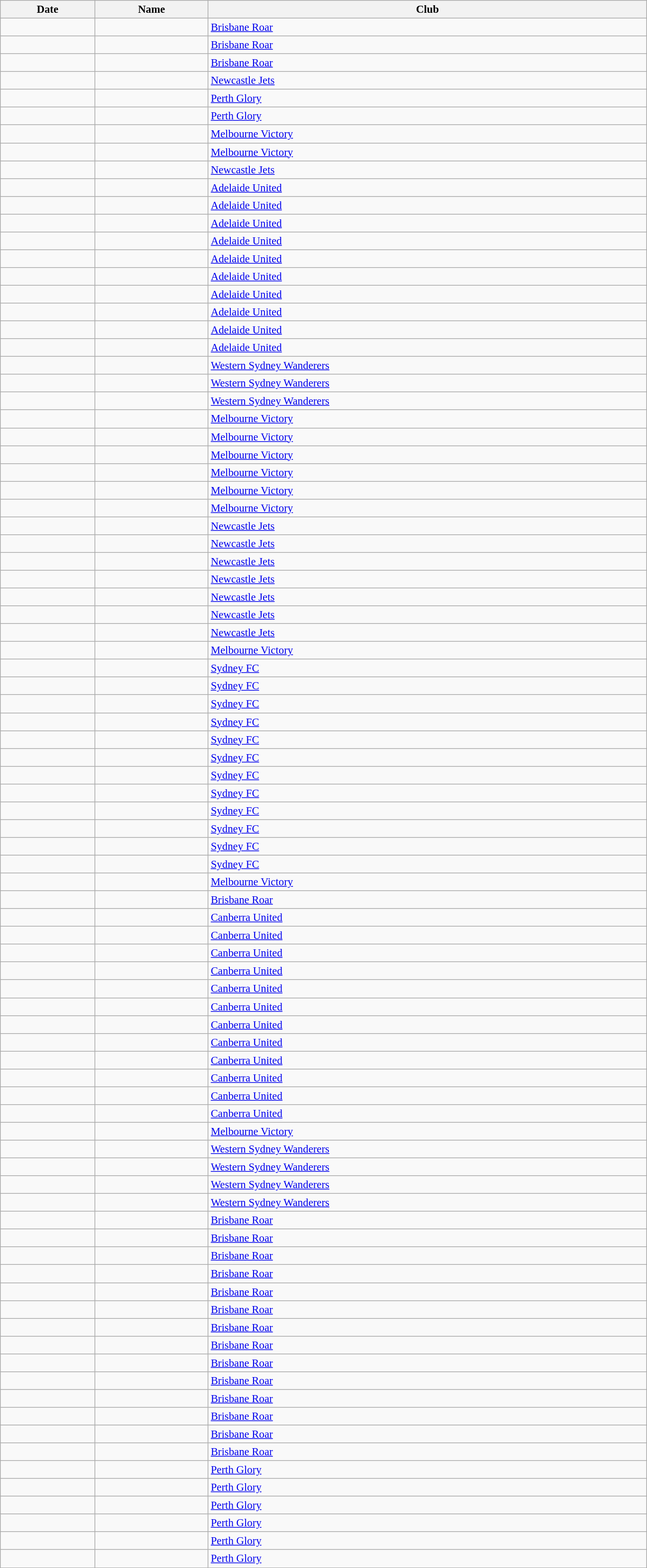<table class="wikitable sortable" style="width:72%; font-size:95%; ">
<tr>
<th>Date</th>
<th>Name</th>
<th>Club</th>
</tr>
<tr>
<td></td>
<td></td>
<td><a href='#'>Brisbane Roar</a></td>
</tr>
<tr>
<td></td>
<td></td>
<td><a href='#'>Brisbane Roar</a></td>
</tr>
<tr>
<td></td>
<td></td>
<td><a href='#'>Brisbane Roar</a></td>
</tr>
<tr>
<td></td>
<td></td>
<td><a href='#'>Newcastle Jets</a></td>
</tr>
<tr>
<td></td>
<td></td>
<td><a href='#'>Perth Glory</a></td>
</tr>
<tr>
<td></td>
<td></td>
<td><a href='#'>Perth Glory</a></td>
</tr>
<tr>
<td></td>
<td></td>
<td><a href='#'>Melbourne Victory</a></td>
</tr>
<tr>
<td></td>
<td></td>
<td><a href='#'>Melbourne Victory</a></td>
</tr>
<tr>
<td></td>
<td></td>
<td><a href='#'>Newcastle Jets</a></td>
</tr>
<tr>
<td></td>
<td></td>
<td><a href='#'>Adelaide United</a></td>
</tr>
<tr>
<td></td>
<td></td>
<td><a href='#'>Adelaide United</a></td>
</tr>
<tr>
<td></td>
<td></td>
<td><a href='#'>Adelaide United</a></td>
</tr>
<tr>
<td></td>
<td></td>
<td><a href='#'>Adelaide United</a></td>
</tr>
<tr>
<td></td>
<td></td>
<td><a href='#'>Adelaide United</a></td>
</tr>
<tr>
<td></td>
<td></td>
<td><a href='#'>Adelaide United</a></td>
</tr>
<tr>
<td></td>
<td></td>
<td><a href='#'>Adelaide United</a></td>
</tr>
<tr>
<td></td>
<td></td>
<td><a href='#'>Adelaide United</a></td>
</tr>
<tr>
<td></td>
<td></td>
<td><a href='#'>Adelaide United</a></td>
</tr>
<tr>
<td></td>
<td></td>
<td><a href='#'>Adelaide United</a></td>
</tr>
<tr>
<td></td>
<td></td>
<td><a href='#'>Western Sydney Wanderers</a></td>
</tr>
<tr>
<td></td>
<td></td>
<td><a href='#'>Western Sydney Wanderers</a></td>
</tr>
<tr>
<td></td>
<td></td>
<td><a href='#'>Western Sydney Wanderers</a></td>
</tr>
<tr>
<td></td>
<td></td>
<td><a href='#'>Melbourne Victory</a></td>
</tr>
<tr>
<td></td>
<td></td>
<td><a href='#'>Melbourne Victory</a></td>
</tr>
<tr>
<td></td>
<td></td>
<td><a href='#'>Melbourne Victory</a></td>
</tr>
<tr>
<td></td>
<td></td>
<td><a href='#'>Melbourne Victory</a></td>
</tr>
<tr>
<td></td>
<td></td>
<td><a href='#'>Melbourne Victory</a></td>
</tr>
<tr>
<td></td>
<td></td>
<td><a href='#'>Melbourne Victory</a></td>
</tr>
<tr>
<td></td>
<td></td>
<td><a href='#'>Newcastle Jets</a></td>
</tr>
<tr>
<td></td>
<td></td>
<td><a href='#'>Newcastle Jets</a></td>
</tr>
<tr>
<td></td>
<td></td>
<td><a href='#'>Newcastle Jets</a></td>
</tr>
<tr>
<td></td>
<td></td>
<td><a href='#'>Newcastle Jets</a></td>
</tr>
<tr>
<td></td>
<td></td>
<td><a href='#'>Newcastle Jets</a></td>
</tr>
<tr>
<td></td>
<td></td>
<td><a href='#'>Newcastle Jets</a></td>
</tr>
<tr>
<td></td>
<td></td>
<td><a href='#'>Newcastle Jets</a></td>
</tr>
<tr>
<td></td>
<td></td>
<td><a href='#'>Melbourne Victory</a></td>
</tr>
<tr>
<td></td>
<td></td>
<td><a href='#'>Sydney FC</a></td>
</tr>
<tr>
<td></td>
<td></td>
<td><a href='#'>Sydney FC</a></td>
</tr>
<tr>
<td></td>
<td></td>
<td><a href='#'>Sydney FC</a></td>
</tr>
<tr>
<td></td>
<td></td>
<td><a href='#'>Sydney FC</a></td>
</tr>
<tr>
<td></td>
<td></td>
<td><a href='#'>Sydney FC</a></td>
</tr>
<tr>
<td></td>
<td></td>
<td><a href='#'>Sydney FC</a></td>
</tr>
<tr>
<td></td>
<td></td>
<td><a href='#'>Sydney FC</a></td>
</tr>
<tr>
<td></td>
<td></td>
<td><a href='#'>Sydney FC</a></td>
</tr>
<tr>
<td></td>
<td></td>
<td><a href='#'>Sydney FC</a></td>
</tr>
<tr>
<td></td>
<td></td>
<td><a href='#'>Sydney FC</a></td>
</tr>
<tr>
<td></td>
<td></td>
<td><a href='#'>Sydney FC</a></td>
</tr>
<tr>
<td></td>
<td></td>
<td><a href='#'>Sydney FC</a></td>
</tr>
<tr>
<td></td>
<td></td>
<td><a href='#'>Melbourne Victory</a></td>
</tr>
<tr>
<td></td>
<td></td>
<td><a href='#'>Brisbane Roar</a></td>
</tr>
<tr>
<td></td>
<td></td>
<td><a href='#'>Canberra United</a></td>
</tr>
<tr>
<td></td>
<td></td>
<td><a href='#'>Canberra United</a></td>
</tr>
<tr>
<td></td>
<td></td>
<td><a href='#'>Canberra United</a></td>
</tr>
<tr>
<td></td>
<td></td>
<td><a href='#'>Canberra United</a></td>
</tr>
<tr>
<td></td>
<td></td>
<td><a href='#'>Canberra United</a></td>
</tr>
<tr>
<td></td>
<td></td>
<td><a href='#'>Canberra United</a></td>
</tr>
<tr>
<td></td>
<td></td>
<td><a href='#'>Canberra United</a></td>
</tr>
<tr>
<td></td>
<td></td>
<td><a href='#'>Canberra United</a></td>
</tr>
<tr>
<td></td>
<td></td>
<td><a href='#'>Canberra United</a></td>
</tr>
<tr>
<td></td>
<td></td>
<td><a href='#'>Canberra United</a></td>
</tr>
<tr>
<td></td>
<td></td>
<td><a href='#'>Canberra United</a></td>
</tr>
<tr>
<td></td>
<td></td>
<td><a href='#'>Canberra United</a></td>
</tr>
<tr>
<td></td>
<td></td>
<td><a href='#'>Melbourne Victory</a></td>
</tr>
<tr>
<td></td>
<td></td>
<td><a href='#'>Western Sydney Wanderers</a></td>
</tr>
<tr>
<td></td>
<td></td>
<td><a href='#'>Western Sydney Wanderers</a></td>
</tr>
<tr>
<td></td>
<td></td>
<td><a href='#'>Western Sydney Wanderers</a></td>
</tr>
<tr>
<td></td>
<td></td>
<td><a href='#'>Western Sydney Wanderers</a></td>
</tr>
<tr>
<td></td>
<td></td>
<td><a href='#'>Brisbane Roar</a></td>
</tr>
<tr>
<td></td>
<td></td>
<td><a href='#'>Brisbane Roar</a></td>
</tr>
<tr>
<td></td>
<td></td>
<td><a href='#'>Brisbane Roar</a></td>
</tr>
<tr>
<td></td>
<td></td>
<td><a href='#'>Brisbane Roar</a></td>
</tr>
<tr>
<td></td>
<td></td>
<td><a href='#'>Brisbane Roar</a></td>
</tr>
<tr>
<td></td>
<td></td>
<td><a href='#'>Brisbane Roar</a></td>
</tr>
<tr>
<td></td>
<td></td>
<td><a href='#'>Brisbane Roar</a></td>
</tr>
<tr>
<td></td>
<td></td>
<td><a href='#'>Brisbane Roar</a></td>
</tr>
<tr>
<td></td>
<td></td>
<td><a href='#'>Brisbane Roar</a></td>
</tr>
<tr>
<td></td>
<td></td>
<td><a href='#'>Brisbane Roar</a></td>
</tr>
<tr>
<td></td>
<td></td>
<td><a href='#'>Brisbane Roar</a></td>
</tr>
<tr>
<td></td>
<td></td>
<td><a href='#'>Brisbane Roar</a></td>
</tr>
<tr>
<td></td>
<td></td>
<td><a href='#'>Brisbane Roar</a></td>
</tr>
<tr>
<td></td>
<td></td>
<td><a href='#'>Brisbane Roar</a></td>
</tr>
<tr>
<td></td>
<td></td>
<td><a href='#'>Perth Glory</a></td>
</tr>
<tr>
<td></td>
<td></td>
<td><a href='#'>Perth Glory</a></td>
</tr>
<tr>
<td></td>
<td></td>
<td><a href='#'>Perth Glory</a></td>
</tr>
<tr>
<td></td>
<td></td>
<td><a href='#'>Perth Glory</a></td>
</tr>
<tr>
<td></td>
<td></td>
<td><a href='#'>Perth Glory</a></td>
</tr>
<tr>
<td></td>
<td></td>
<td><a href='#'>Perth Glory</a></td>
</tr>
</table>
